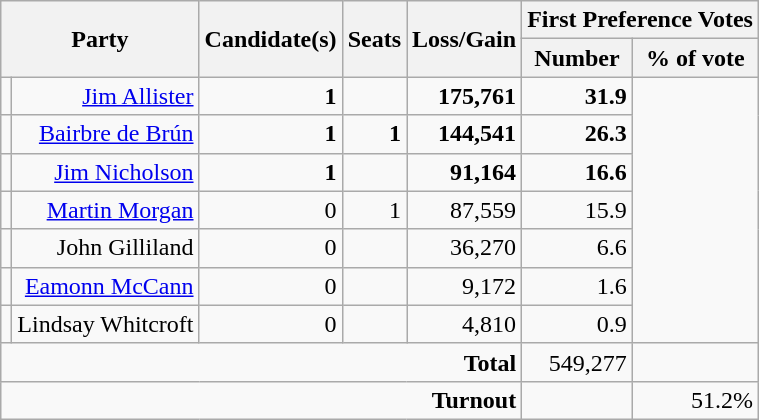<table class="wikitable">
<tr>
<th colspan="2" rowspan="2">Party</th>
<th rowspan="2">Candidate(s)</th>
<th rowspan="2">Seats</th>
<th rowspan="2">Loss/Gain</th>
<th colspan="2">First Preference Votes</th>
</tr>
<tr>
<th>Number</th>
<th>% of vote</th>
</tr>
<tr align="right">
<td></td>
<td><a href='#'>Jim Allister</a></td>
<td><strong>1</strong></td>
<td></td>
<td><strong>175,761</strong></td>
<td><strong>31.9</strong></td>
</tr>
<tr align="right">
<td></td>
<td><a href='#'>Bairbre de Brún</a></td>
<td><strong>1</strong></td>
<td> <strong>1</strong></td>
<td><strong>144,541</strong></td>
<td><strong>26.3</strong></td>
</tr>
<tr align="right">
<td></td>
<td><a href='#'>Jim Nicholson</a></td>
<td><strong>1</strong></td>
<td></td>
<td><strong>91,164</strong></td>
<td><strong>16.6</strong></td>
</tr>
<tr align="right">
<td></td>
<td><a href='#'>Martin Morgan</a></td>
<td>0</td>
<td> 1</td>
<td>87,559</td>
<td>15.9</td>
</tr>
<tr align="right">
<td></td>
<td>John Gilliland</td>
<td>0</td>
<td></td>
<td>36,270</td>
<td>6.6</td>
</tr>
<tr align="right">
<td></td>
<td><a href='#'>Eamonn McCann</a></td>
<td>0</td>
<td></td>
<td>9,172</td>
<td>1.6</td>
</tr>
<tr align="right">
<td></td>
<td>Lindsay Whitcroft</td>
<td>0</td>
<td></td>
<td>4,810</td>
<td>0.9</td>
</tr>
<tr align="right">
<td colspan=5><strong>Total</strong></td>
<td>549,277</td>
<td></td>
</tr>
<tr align="right">
<td colspan=5><strong>Turnout</strong></td>
<td></td>
<td>51.2%</td>
</tr>
</table>
